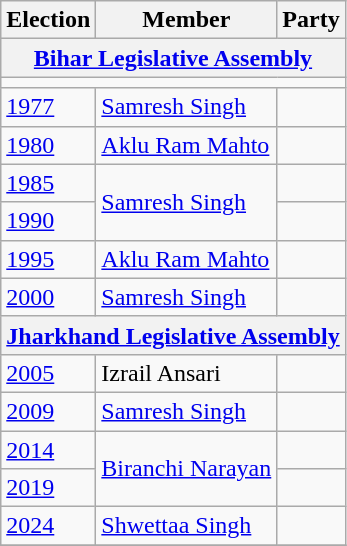<table class="wikitable sortable">
<tr>
<th>Election</th>
<th>Member</th>
<th colspan=2>Party</th>
</tr>
<tr>
<th colspan=4><a href='#'>Bihar Legislative Assembly</a></th>
</tr>
<tr>
<td colspan="4"></td>
</tr>
<tr>
<td><a href='#'>1977</a></td>
<td><a href='#'>Samresh Singh</a></td>
<td></td>
</tr>
<tr>
<td><a href='#'>1980</a></td>
<td><a href='#'>Aklu Ram Mahto</a></td>
<td></td>
</tr>
<tr>
<td><a href='#'>1985</a></td>
<td rowspan=2><a href='#'>Samresh Singh</a></td>
<td></td>
</tr>
<tr>
<td><a href='#'>1990</a></td>
</tr>
<tr>
<td><a href='#'>1995</a></td>
<td><a href='#'>Aklu Ram Mahto</a></td>
<td></td>
</tr>
<tr>
<td><a href='#'>2000</a></td>
<td><a href='#'>Samresh Singh</a></td>
<td></td>
</tr>
<tr>
<th colspan=4><a href='#'>Jharkhand Legislative Assembly</a></th>
</tr>
<tr>
<td><a href='#'>2005</a></td>
<td>Izrail Ansari</td>
<td></td>
</tr>
<tr>
<td><a href='#'>2009</a></td>
<td><a href='#'>Samresh Singh</a></td>
<td></td>
</tr>
<tr>
<td><a href='#'>2014</a></td>
<td rowspan=2><a href='#'>Biranchi Narayan</a></td>
<td></td>
</tr>
<tr>
<td><a href='#'>2019</a></td>
</tr>
<tr>
<td><a href='#'>2024</a></td>
<td><a href='#'>Shwettaa Singh</a></td>
<td></td>
</tr>
<tr>
</tr>
</table>
